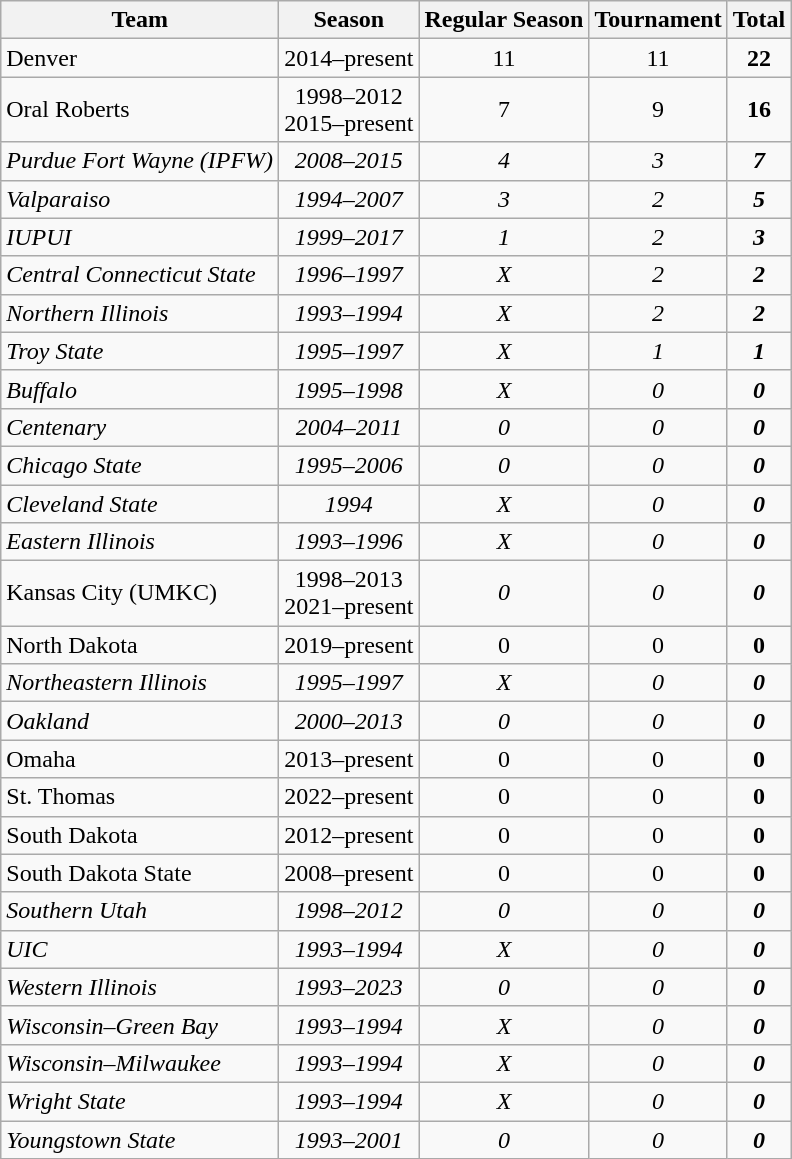<table class="wikitable sortable">
<tr>
<th scope="col">Team</th>
<th scope="col">Season</th>
<th scope="col">Regular Season</th>
<th scope="col">Tournament</th>
<th scope="col">Total</th>
</tr>
<tr>
<td>Denver</td>
<td align=center>2014–present</td>
<td align=center>11</td>
<td align=center>11</td>
<td align=center><strong>22</strong></td>
</tr>
<tr>
<td>Oral Roberts</td>
<td align=center>1998–2012<br>2015–present</td>
<td align=center>7</td>
<td align=center>9</td>
<td align=center><strong>16</strong></td>
</tr>
<tr>
<td><em>Purdue Fort Wayne (IPFW)</em></td>
<td align=center><em>2008–2015</em></td>
<td align=center><em>4</em></td>
<td align=center><em>3</em></td>
<td align=center><strong><em>7</em></strong></td>
</tr>
<tr>
<td><em>Valparaiso</em></td>
<td align=center><em>1994–2007</em></td>
<td align=center><em>3</em></td>
<td align=center><em>2</em></td>
<td align=center><strong><em>5</em></strong></td>
</tr>
<tr>
<td><em>IUPUI</em></td>
<td align=center><em>1999–2017</em></td>
<td align=center><em>1</em></td>
<td align=center><em>2</em></td>
<td align=center><strong><em>3</em></strong></td>
</tr>
<tr>
<td><em>Central Connecticut State</em></td>
<td align=center><em>1996–1997</em></td>
<td align=center><em>X</em></td>
<td align=center><em>2</em></td>
<td align=center><strong><em>2</em></strong></td>
</tr>
<tr>
<td><em>Northern Illinois</em></td>
<td align=center><em>1993–1994</em></td>
<td align=center><em>X</em></td>
<td align=center><em>2</em></td>
<td align=center><strong><em>2</em></strong></td>
</tr>
<tr>
<td><em>Troy State</em></td>
<td align=center><em>1995–1997</em></td>
<td align=center><em>X</em></td>
<td align=center><em>1</em></td>
<td align=center><strong><em>1</em></strong></td>
</tr>
<tr>
<td><em>Buffalo</em></td>
<td align=center><em>1995–1998</em></td>
<td align=center><em>X</em></td>
<td align=center><em>0</em></td>
<td align=center><strong><em>0</em></strong></td>
</tr>
<tr>
<td><em>Centenary</em></td>
<td align=center><em>2004–2011</em></td>
<td align=center><em>0</em></td>
<td align=center><em>0</em></td>
<td align=center><strong><em>0</em></strong></td>
</tr>
<tr>
<td><em>Chicago State</em></td>
<td align=center><em>1995–2006</em></td>
<td align=center><em>0</em></td>
<td align=center><em>0</em></td>
<td align=center><strong><em>0</em></strong></td>
</tr>
<tr>
<td><em>Cleveland State</em></td>
<td align=center><em>1994</em></td>
<td align=center><em>X</em></td>
<td align=center><em>0</em></td>
<td align=center><strong><em>0</em></strong></td>
</tr>
<tr>
<td><em>Eastern Illinois</em></td>
<td align=center><em>1993–1996</em></td>
<td align=center><em>X</em></td>
<td align=center><em>0</em></td>
<td align=center><strong><em>0</em></strong></td>
</tr>
<tr>
<td>Kansas City (UMKC)</td>
<td align=center>1998–2013<br>2021–present</td>
<td align=center><em>0</em></td>
<td align=center><em>0</em></td>
<td align=center><strong><em>0</em></strong></td>
</tr>
<tr>
<td>North Dakota</td>
<td align=center>2019–present</td>
<td align=center>0</td>
<td align=center>0</td>
<td align=center><strong>0</strong></td>
</tr>
<tr>
<td><em>Northeastern Illinois</em></td>
<td align=center><em>1995–1997</em></td>
<td align=center><em>X</em></td>
<td align=center><em>0</em></td>
<td align=center><strong><em>0</em></strong></td>
</tr>
<tr>
<td><em>Oakland</em></td>
<td align=center><em>2000–2013</em></td>
<td align=center><em>0</em></td>
<td align=center><em>0</em></td>
<td align=center><strong><em>0</em></strong></td>
</tr>
<tr>
<td>Omaha</td>
<td align=center>2013–present</td>
<td align=center>0</td>
<td align=center>0</td>
<td align=center><strong>0</strong></td>
</tr>
<tr>
<td>St. Thomas</td>
<td align=center>2022–present</td>
<td align=center>0</td>
<td align=center>0</td>
<td align=center><strong>0</strong></td>
</tr>
<tr>
<td>South Dakota</td>
<td align=center>2012–present</td>
<td align=center>0</td>
<td align=center>0</td>
<td align=center><strong>0</strong></td>
</tr>
<tr>
<td>South Dakota State</td>
<td align=center>2008–present</td>
<td align=center>0</td>
<td align=center>0</td>
<td align=center><strong>0</strong></td>
</tr>
<tr>
<td><em>Southern Utah</em></td>
<td align=center><em>1998–2012</em></td>
<td align=center><em>0</em></td>
<td align=center><em>0</em></td>
<td align=center><strong><em>0</em></strong></td>
</tr>
<tr>
<td><em>UIC</em></td>
<td align=center><em>1993–1994</em></td>
<td align=center><em>X</em></td>
<td align=center><em>0</em></td>
<td align=center><strong><em>0</em></strong></td>
</tr>
<tr>
<td><em>Western Illinois</em></td>
<td align=center><em>1993–2023</em></td>
<td align=center><em>0</em></td>
<td align=center><em>0</em></td>
<td align=center><strong><em>0</em></strong></td>
</tr>
<tr>
<td><em>Wisconsin–Green Bay</em></td>
<td align=center><em>1993–1994</em></td>
<td align=center><em>X</em></td>
<td align=center><em>0</em></td>
<td align=center><strong><em>0</em></strong></td>
</tr>
<tr>
<td><em>Wisconsin–Milwaukee</em></td>
<td align=center><em>1993–1994</em></td>
<td align=center><em>X</em></td>
<td align=center><em>0</em></td>
<td align=center><strong><em>0</em></strong></td>
</tr>
<tr>
<td><em>Wright State</em></td>
<td align=center><em>1993–1994</em></td>
<td align=center><em>X</em></td>
<td align=center><em>0</em></td>
<td align=center><strong><em>0</em></strong></td>
</tr>
<tr>
<td><em>Youngstown State</em></td>
<td align=center><em>1993–2001</em></td>
<td align=center><em>0</em></td>
<td align=center><em>0</em></td>
<td align=center><strong><em>0</em></strong></td>
</tr>
</table>
